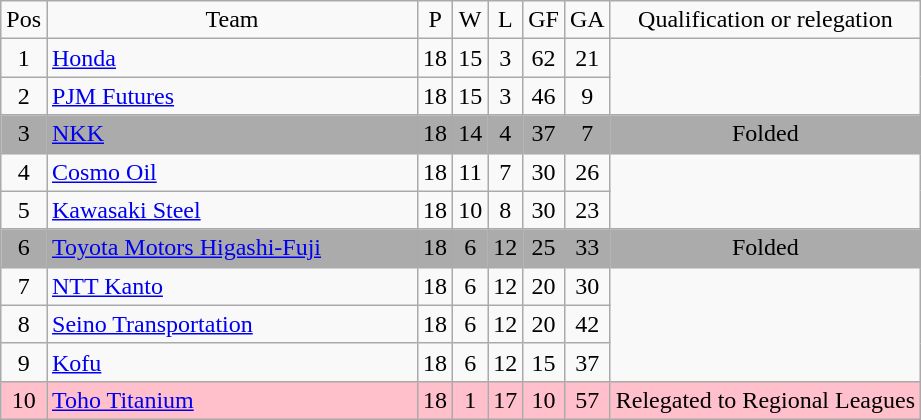<table class="wikitable" style="text-align:center;">
<tr>
<td>Pos</td>
<td style="width:15em">Team</td>
<td>P</td>
<td>W</td>
<td>L</td>
<td>GF</td>
<td>GA</td>
<td>Qualification or relegation</td>
</tr>
<tr>
<td>1</td>
<td align="left"><a href='#'>Honda</a></td>
<td>18</td>
<td>15</td>
<td>3</td>
<td>62</td>
<td>21</td>
</tr>
<tr>
<td>2</td>
<td align="left"><a href='#'>PJM Futures</a></td>
<td>18</td>
<td>15</td>
<td>3</td>
<td>46</td>
<td>9</td>
</tr>
<tr bgcolor="#ababab">
<td>3</td>
<td align="left"><a href='#'>NKK</a></td>
<td>18</td>
<td>14</td>
<td>4</td>
<td>37</td>
<td>7</td>
<td>Folded</td>
</tr>
<tr>
<td>4</td>
<td align="left"><a href='#'>Cosmo Oil</a></td>
<td>18</td>
<td>11</td>
<td>7</td>
<td>30</td>
<td>26</td>
</tr>
<tr>
<td>5</td>
<td align="left"><a href='#'>Kawasaki Steel</a></td>
<td>18</td>
<td>10</td>
<td>8</td>
<td>30</td>
<td>23</td>
</tr>
<tr bgcolor="#ababab">
<td>6</td>
<td align="left"><a href='#'>Toyota Motors Higashi-Fuji</a></td>
<td>18</td>
<td>6</td>
<td>12</td>
<td>25</td>
<td>33</td>
<td>Folded</td>
</tr>
<tr>
<td>7</td>
<td align="left"><a href='#'>NTT Kanto</a></td>
<td>18</td>
<td>6</td>
<td>12</td>
<td>20</td>
<td>30</td>
</tr>
<tr>
<td>8</td>
<td align="left"><a href='#'>Seino Transportation</a></td>
<td>18</td>
<td>6</td>
<td>12</td>
<td>20</td>
<td>42</td>
</tr>
<tr>
<td>9</td>
<td align="left"><a href='#'>Kofu</a></td>
<td>18</td>
<td>6</td>
<td>12</td>
<td>15</td>
<td>37</td>
</tr>
<tr bgcolor="pink">
<td>10</td>
<td align="left"><a href='#'>Toho Titanium</a></td>
<td>18</td>
<td>1</td>
<td>17</td>
<td>10</td>
<td>57</td>
<td>Relegated to Regional Leagues</td>
</tr>
</table>
